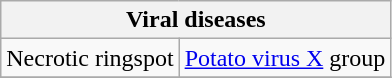<table class="wikitable" style="clear">
<tr>
<th colspan=2><strong>Viral diseases</strong><br></th>
</tr>
<tr>
<td>Necrotic ringspot</td>
<td><a href='#'>Potato virus X</a> group</td>
</tr>
<tr>
</tr>
</table>
